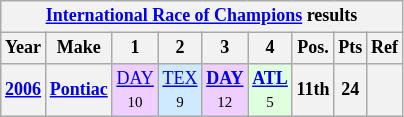<table class="wikitable" style="text-align:center; font-size:75%">
<tr>
<th colspan=9><a href='#'>International Race of Champions</a> results</th>
</tr>
<tr>
<th>Year</th>
<th>Make</th>
<th>1</th>
<th>2</th>
<th>3</th>
<th>4</th>
<th>Pos.</th>
<th>Pts</th>
<th>Ref</th>
</tr>
<tr>
<th><a href='#'>2006</a></th>
<th><a href='#'>Pontiac</a></th>
<td style="background:#EFCFFF;"><a href='#'>DAY</a><br><small>10</small></td>
<td style="background:#CFEAFF;"><a href='#'>TEX</a><br><small>9</small></td>
<td style="background:#EFCFFF;"><strong><a href='#'>DAY</a></strong><br><small>12</small></td>
<td style="background:#DFFFDF;"><strong><a href='#'>ATL</a></strong><br><small>5</small></td>
<th>11th</th>
<th>24</th>
<th></th>
</tr>
</table>
